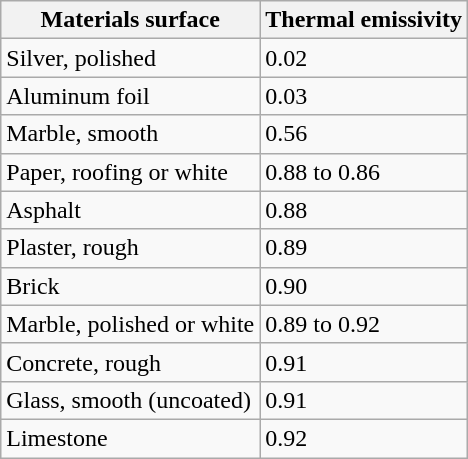<table class="wikitable">
<tr>
<th>Materials surface</th>
<th>Thermal emissivity</th>
</tr>
<tr>
<td>Silver, polished</td>
<td>0.02</td>
</tr>
<tr>
<td>Aluminum foil</td>
<td>0.03</td>
</tr>
<tr>
<td>Marble, smooth</td>
<td>0.56</td>
</tr>
<tr>
<td>Paper, roofing or white</td>
<td>0.88 to 0.86</td>
</tr>
<tr>
<td>Asphalt</td>
<td>0.88</td>
</tr>
<tr>
<td>Plaster, rough</td>
<td>0.89</td>
</tr>
<tr>
<td>Brick</td>
<td>0.90</td>
</tr>
<tr>
<td>Marble, polished or white</td>
<td>0.89 to 0.92</td>
</tr>
<tr>
<td>Concrete, rough</td>
<td>0.91</td>
</tr>
<tr>
<td>Glass, smooth (uncoated)</td>
<td>0.91</td>
</tr>
<tr>
<td>Limestone</td>
<td>0.92</td>
</tr>
</table>
